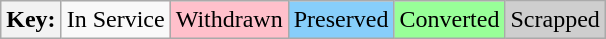<table class="wikitable">
<tr>
<th>Key:</th>
<td>In Service</td>
<td bgcolor=#ffc0cb>Withdrawn</td>
<td bgcolor=#87cefa>Preserved</td>
<td bgcolor=#98ff98>Converted</td>
<td bgcolor=#cecece>Scrapped</td>
</tr>
</table>
